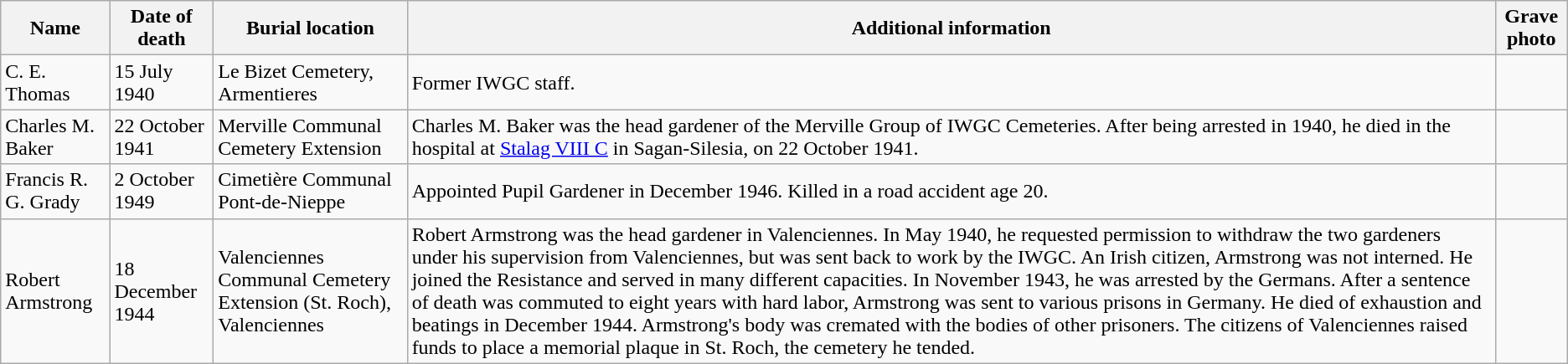<table class="wikitable">
<tr>
<th>Name</th>
<th>Date of death</th>
<th>Burial location</th>
<th>Additional information</th>
<th>Grave photo</th>
</tr>
<tr>
<td>C. E. Thomas</td>
<td>15 July 1940</td>
<td>Le Bizet Cemetery, Armentieres</td>
<td>Former IWGC staff.</td>
<td></td>
</tr>
<tr>
<td>Charles M. Baker</td>
<td>22 October 1941</td>
<td>Merville Communal Cemetery Extension</td>
<td>Charles M. Baker was the head gardener of the Merville Group of IWGC Cemeteries. After being arrested in 1940, he died in the hospital at <a href='#'>Stalag VIII C</a> in Sagan-Silesia, on 22 October 1941.</td>
<td></td>
</tr>
<tr>
<td>Francis R. G. Grady</td>
<td>2 October 1949</td>
<td>Cimetière Communal Pont-de-Nieppe</td>
<td>Appointed Pupil Gardener in December 1946. Killed in a road accident age 20.</td>
<td></td>
</tr>
<tr>
<td>Robert Armstrong</td>
<td>18 December 1944</td>
<td>Valenciennes Communal Cemetery Extension (St. Roch), Valenciennes</td>
<td>Robert Armstrong was the head gardener in Valenciennes. In May 1940, he requested permission to withdraw the two gardeners under his supervision from Valenciennes, but was sent back to work by the IWGC. An Irish citizen, Armstrong was not interned. He joined the Resistance and served in many different capacities. In November 1943, he was arrested by the Germans. After a sentence of death was commuted to eight years with hard labor, Armstrong was sent to various prisons in Germany. He died of exhaustion and beatings in December 1944. Armstrong's body was cremated with the bodies of other prisoners. The citizens of Valenciennes raised funds to place a memorial plaque in St. Roch, the cemetery he tended.</td>
<td><br></td>
</tr>
</table>
